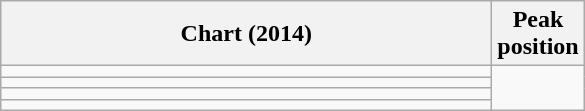<table class="wikitable sortable">
<tr>
<th style="width:20em;">Chart (2014)</th>
<th>Peak<br>position</th>
</tr>
<tr>
<td></td>
</tr>
<tr>
<td></td>
</tr>
<tr>
<td></td>
</tr>
<tr>
<td></td>
</tr>
</table>
